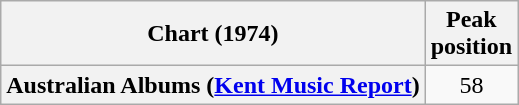<table class="wikitable sortable plainrowheaders">
<tr>
<th scope="col">Chart (1974)</th>
<th scope="col">Peak<br>position</th>
</tr>
<tr>
<th scope="row">Australian Albums (<a href='#'>Kent Music Report</a>)</th>
<td align="center">58</td>
</tr>
</table>
